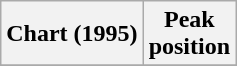<table class="wikitable sortable">
<tr>
<th align="left">Chart (1995)</th>
<th align="center">Peak<br>position</th>
</tr>
<tr>
</tr>
</table>
